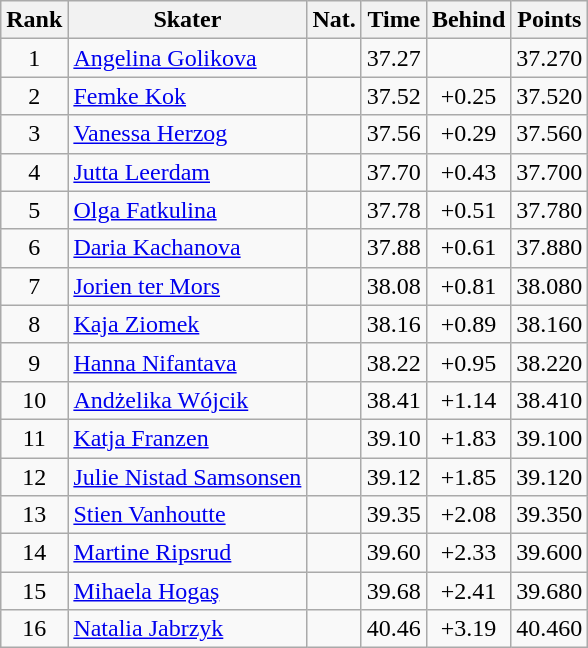<table class="wikitable sortable" style="text-align:center">
<tr>
<th>Rank</th>
<th>Skater</th>
<th>Nat.</th>
<th>Time</th>
<th>Behind</th>
<th>Points</th>
</tr>
<tr>
<td>1</td>
<td align=left><a href='#'>Angelina Golikova</a></td>
<td></td>
<td>37.27</td>
<td></td>
<td>37.270</td>
</tr>
<tr>
<td>2</td>
<td align=left><a href='#'>Femke Kok</a></td>
<td></td>
<td>37.52</td>
<td>+0.25</td>
<td>37.520</td>
</tr>
<tr>
<td>3</td>
<td align=left><a href='#'>Vanessa Herzog</a></td>
<td></td>
<td>37.56</td>
<td>+0.29</td>
<td>37.560</td>
</tr>
<tr>
<td>4</td>
<td align=left><a href='#'>Jutta Leerdam</a></td>
<td></td>
<td>37.70</td>
<td>+0.43</td>
<td>37.700</td>
</tr>
<tr>
<td>5</td>
<td align=left><a href='#'>Olga Fatkulina</a></td>
<td></td>
<td>37.78</td>
<td>+0.51</td>
<td>37.780</td>
</tr>
<tr>
<td>6</td>
<td align=left><a href='#'>Daria Kachanova</a></td>
<td></td>
<td>37.88</td>
<td>+0.61</td>
<td>37.880</td>
</tr>
<tr>
<td>7</td>
<td align=left><a href='#'>Jorien ter Mors</a></td>
<td></td>
<td>38.08</td>
<td>+0.81</td>
<td>38.080</td>
</tr>
<tr>
<td>8</td>
<td align=left><a href='#'>Kaja Ziomek</a></td>
<td></td>
<td>38.16</td>
<td>+0.89</td>
<td>38.160</td>
</tr>
<tr>
<td>9</td>
<td align=left><a href='#'>Hanna Nifantava</a></td>
<td></td>
<td>38.22</td>
<td>+0.95</td>
<td>38.220</td>
</tr>
<tr>
<td>10</td>
<td align=left><a href='#'>Andżelika Wójcik</a></td>
<td></td>
<td>38.41</td>
<td>+1.14</td>
<td>38.410</td>
</tr>
<tr>
<td>11</td>
<td align=left><a href='#'>Katja Franzen</a></td>
<td></td>
<td>39.10</td>
<td>+1.83</td>
<td>39.100</td>
</tr>
<tr>
<td>12</td>
<td align=left><a href='#'>Julie Nistad Samsonsen</a></td>
<td></td>
<td>39.12</td>
<td>+1.85</td>
<td>39.120</td>
</tr>
<tr>
<td>13</td>
<td align=left><a href='#'>Stien Vanhoutte</a></td>
<td></td>
<td>39.35</td>
<td>+2.08</td>
<td>39.350</td>
</tr>
<tr>
<td>14</td>
<td align=left><a href='#'>Martine Ripsrud</a></td>
<td></td>
<td>39.60</td>
<td>+2.33</td>
<td>39.600</td>
</tr>
<tr>
<td>15</td>
<td align=left><a href='#'>Mihaela Hogaş</a></td>
<td></td>
<td>39.68</td>
<td>+2.41</td>
<td>39.680</td>
</tr>
<tr>
<td>16</td>
<td align=left><a href='#'>Natalia Jabrzyk</a></td>
<td></td>
<td>40.46</td>
<td>+3.19</td>
<td>40.460</td>
</tr>
</table>
